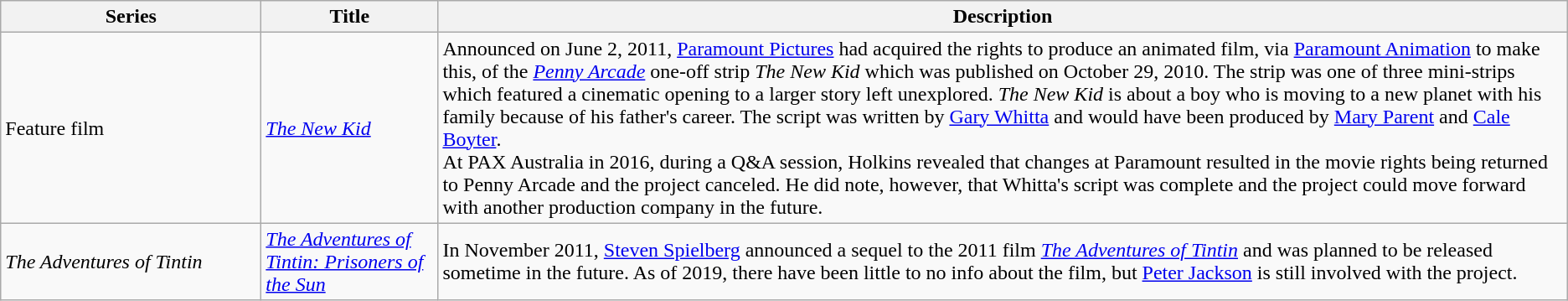<table class="wikitable">
<tr>
<th style="width:150pt;">Series</th>
<th style="width:100pt;">Title</th>
<th>Description</th>
</tr>
<tr>
<td>Feature film</td>
<td><em><a href='#'>The New Kid</a></em></td>
<td>Announced on June 2, 2011, <a href='#'>Paramount Pictures</a> had acquired the rights to produce an animated film, via <a href='#'>Paramount Animation</a> to make this, of the <em><a href='#'>Penny Arcade</a></em> one-off strip <em>The New Kid</em> which was published on October 29, 2010. The strip was one of three mini-strips which featured a cinematic opening to a larger story left unexplored. <em>The New Kid</em> is about a boy who is moving to a new planet with his family because of his father's career. The script was written by <a href='#'>Gary Whitta</a> and would have been produced by <a href='#'>Mary Parent</a> and <a href='#'>Cale Boyter</a>.<br>At PAX Australia in 2016, during a Q&A session, Holkins revealed that changes at Paramount resulted in the movie rights being returned to Penny Arcade and the project canceled. He did note, however, that Whitta's script was complete and the project could move forward with another production company in the future.</td>
</tr>
<tr>
<td><em>The Adventures of Tintin</em></td>
<td><em><a href='#'>The Adventures of Tintin: Prisoners of the Sun</a></em></td>
<td>In November 2011, <a href='#'>Steven Spielberg</a> announced a sequel to the 2011 film <em><a href='#'>The Adventures of Tintin</a></em> and was planned to be released sometime in the future.  As of 2019, there have been little to no info about the film, but <a href='#'>Peter Jackson</a> is still involved with the project.</td>
</tr>
</table>
